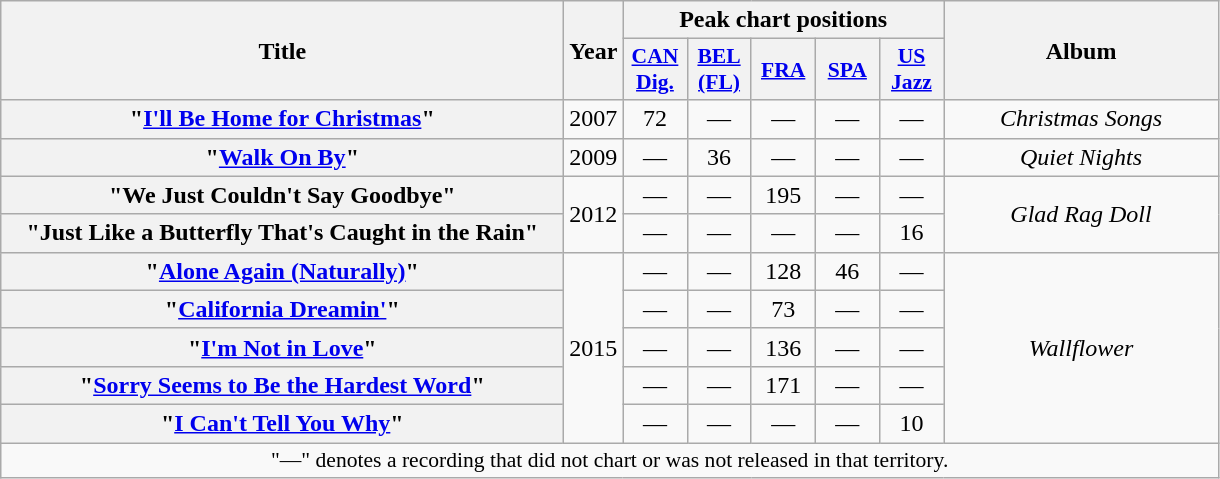<table class="wikitable plainrowheaders" style="text-align:center;">
<tr>
<th scope="col" rowspan="2" style="width:23em;">Title</th>
<th scope="col" rowspan="2" style="width:1em;">Year</th>
<th scope="col" colspan="5">Peak chart positions</th>
<th scope="col" rowspan="2" style="width:11em;">Album</th>
</tr>
<tr>
<th scope="col" style="width:2.5em;font-size:90%;"><a href='#'>CAN<br>Dig.</a><br></th>
<th scope="col" style="width:2.5em;font-size:90%;"><a href='#'>BEL<br>(FL)</a><br></th>
<th scope="col" style="width:2.5em;font-size:90%;"><a href='#'>FRA</a><br></th>
<th scope="col" style="width:2.5em;font-size:90%;"><a href='#'>SPA</a><br></th>
<th scope="col" style="width:2.5em;font-size:90%;"><a href='#'>US<br>Jazz</a><br></th>
</tr>
<tr>
<th scope="row">"<a href='#'>I'll Be Home for Christmas</a>"</th>
<td>2007</td>
<td>72</td>
<td>—</td>
<td>—</td>
<td>—</td>
<td>—</td>
<td><em>Christmas Songs</em></td>
</tr>
<tr>
<th scope="row">"<a href='#'>Walk On By</a>"</th>
<td>2009</td>
<td>—</td>
<td>36</td>
<td>—</td>
<td>—</td>
<td>—</td>
<td><em>Quiet Nights</em></td>
</tr>
<tr>
<th scope="row">"We Just Couldn't Say Goodbye"</th>
<td rowspan="2">2012</td>
<td>—</td>
<td>—</td>
<td>195</td>
<td>—</td>
<td>—</td>
<td rowspan="2"><em>Glad Rag Doll</em></td>
</tr>
<tr>
<th scope="row">"Just Like a Butterfly That's Caught in the Rain"</th>
<td>—</td>
<td>—</td>
<td>—</td>
<td>—</td>
<td>16</td>
</tr>
<tr>
<th scope="row">"<a href='#'>Alone Again (Naturally)</a>"<br></th>
<td rowspan="5">2015</td>
<td>—</td>
<td>—</td>
<td>128</td>
<td>46</td>
<td>—</td>
<td rowspan="5"><em>Wallflower</em></td>
</tr>
<tr>
<th scope="row">"<a href='#'>California Dreamin'</a>"</th>
<td>—</td>
<td>—</td>
<td>73</td>
<td>—</td>
<td>—</td>
</tr>
<tr>
<th scope="row">"<a href='#'>I'm Not in Love</a>"</th>
<td>—</td>
<td>—</td>
<td>136</td>
<td>—</td>
<td>—</td>
</tr>
<tr>
<th scope="row">"<a href='#'>Sorry Seems to Be the Hardest Word</a>"</th>
<td>—</td>
<td>—</td>
<td>171</td>
<td>—</td>
<td>—</td>
</tr>
<tr>
<th scope="row">"<a href='#'>I Can't Tell You Why</a>"</th>
<td>—</td>
<td>—</td>
<td>—</td>
<td>—</td>
<td>10</td>
</tr>
<tr>
<td colspan="8" style="font-size:90%">"—" denotes a recording that did not chart or was not released in that territory.</td>
</tr>
</table>
